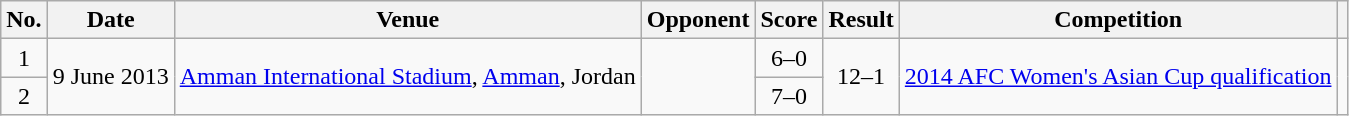<table class="wikitable sortable">
<tr>
<th scope="col">No.</th>
<th scope="col">Date</th>
<th scope="col">Venue</th>
<th scope="col">Opponent</th>
<th scope="col">Score</th>
<th scope="col">Result</th>
<th scope="col">Competition</th>
<th scope="col" class="unsortable"></th>
</tr>
<tr>
<td align="center">1</td>
<td rowspan=2>9 June 2013</td>
<td rowspan=2><a href='#'>Amman International Stadium</a>, <a href='#'>Amman</a>, Jordan</td>
<td rowspan=2></td>
<td align="center">6–0</td>
<td align="center" rowspan=2>12–1</td>
<td rowspan=2><a href='#'>2014 AFC Women's Asian Cup qualification</a></td>
<td rowspan=2></td>
</tr>
<tr>
<td align="center">2</td>
<td align="center">7–0</td>
</tr>
</table>
